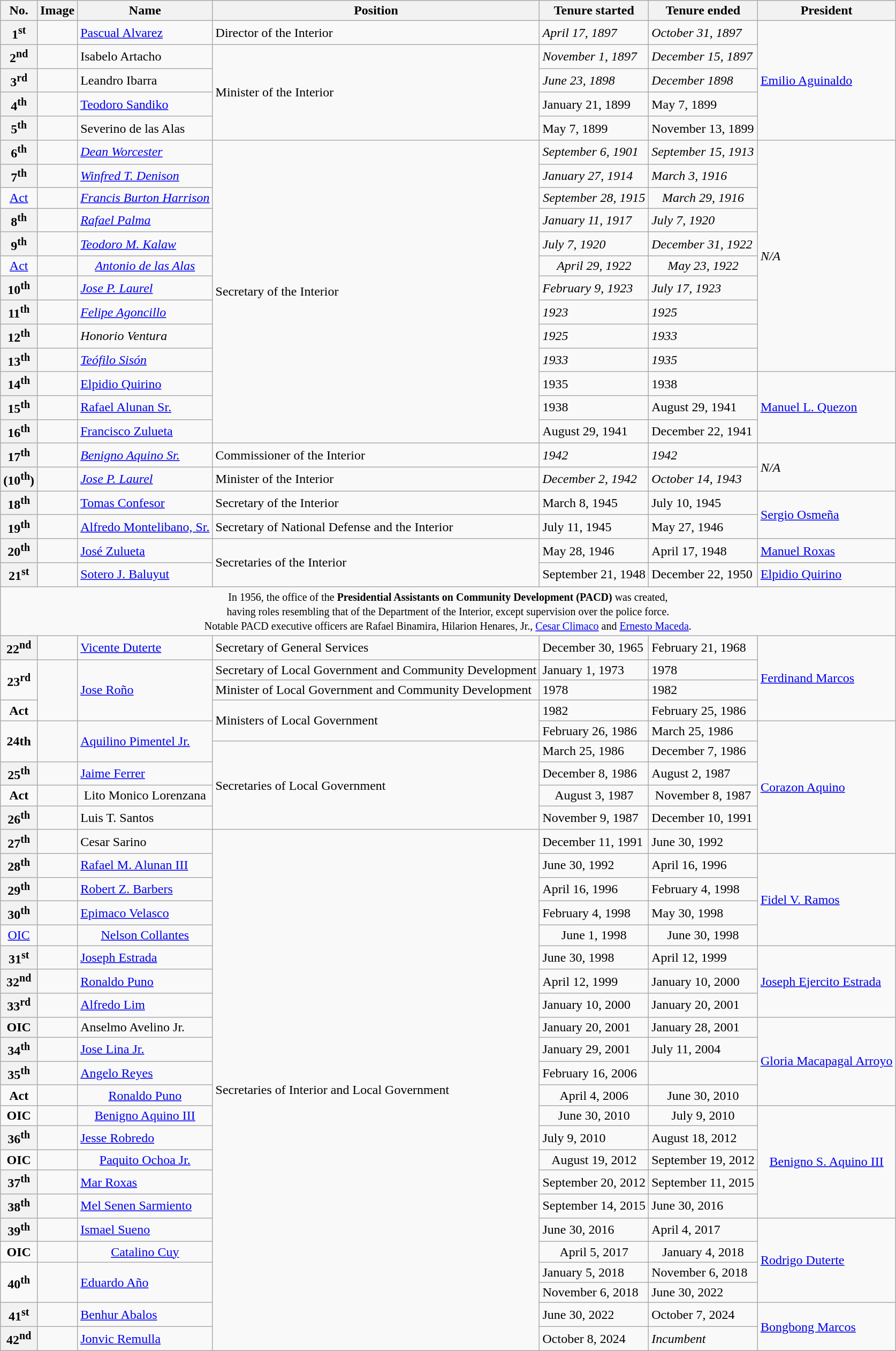<table class="wikitable sortable">
<tr>
<th scope="col">No.</th>
<th scope="col" class="unsortable">Image</th>
<th scope="col" class="unsortable">Name</th>
<th scope="col" class="unsortable">Position</th>
<th scope="col" class="unsortable">Tenure started</th>
<th scope="col" class="unsortable">Tenure ended</th>
<th scope="col" class="unsortable">President</th>
</tr>
<tr>
<th scope="row" style="text-align:center;">1<sup>st</sup></th>
<td></td>
<td><a href='#'>Pascual Alvarez</a></td>
<td>Director of the Interior</td>
<td><em>April 17, 1897</em></td>
<td><em>October 31, 1897</em></td>
<td rowspan="5"><a href='#'>Emilio Aguinaldo</a></td>
</tr>
<tr>
<th scope="row" style="text-align:center;">2<sup>nd</sup></th>
<td></td>
<td>Isabelo Artacho</td>
<td rowspan="4">Minister of the Interior</td>
<td><em>November 1, 1897</em></td>
<td><em>December 15, 1897</em></td>
</tr>
<tr>
<th scope="row" style="text-align:center;">3<sup>rd</sup></th>
<td></td>
<td>Leandro Ibarra</td>
<td><em>June 23, 1898</em></td>
<td><em>December 1898</em></td>
</tr>
<tr>
<th scope="row" style="text-align:center;">4<sup>th</sup></th>
<td></td>
<td><a href='#'>Teodoro Sandiko</a></td>
<td>January 21, 1899</td>
<td>May 7, 1899</td>
</tr>
<tr>
<th scope="row" style="text-align:center;">5<sup>th</sup></th>
<td></td>
<td>Severino de las Alas</td>
<td>May 7, 1899</td>
<td>November 13, 1899</td>
</tr>
<tr>
<th scope="row" style="text-align:center;">6<sup>th</sup></th>
<td></td>
<td><em><a href='#'>Dean Worcester</a></em></td>
<td rowspan="13">Secretary of the Interior</td>
<td><em>September 6, 1901</em></td>
<td><em>September 15, 1913</em></td>
<td rowspan="10"><em>N/A</em></td>
</tr>
<tr>
<th scope="row" style="text-align:center;">7<sup>th</sup></th>
<td></td>
<td><em><a href='#'>Winfred T. Denison</a></em></td>
<td><em>January 27, 1914</em></td>
<td><em>March 3, 1916</em></td>
</tr>
<tr !scope="row" style="text-align:center;">
<td><a href='#'>Act</a></td>
<td></td>
<td><em><a href='#'>Francis Burton Harrison</a></em></td>
<td><em>September 28, 1915</em></td>
<td><em>March 29, 1916</em></td>
</tr>
<tr>
<th scope="row" style="text-align:center;">8<sup>th</sup></th>
<td></td>
<td><em><a href='#'>Rafael Palma</a></em></td>
<td><em>January 11, 1917</em></td>
<td><em>July 7, 1920</em></td>
</tr>
<tr>
<th scope="row" style="text-align:center;">9<sup>th</sup></th>
<td></td>
<td><em><a href='#'>Teodoro M. Kalaw</a></em></td>
<td><em>July 7, 1920</em></td>
<td><em>December 31, 1922</em></td>
</tr>
<tr !scope="row" style="text-align:center;">
<td><a href='#'>Act</a></td>
<td></td>
<td><em><a href='#'>Antonio de las Alas</a></em></td>
<td><em>April 29, 1922</em></td>
<td><em>May 23, 1922</em></td>
</tr>
<tr>
<th scope="row" style="text-align:center;">10<sup>th</sup></th>
<td></td>
<td><em><a href='#'>Jose P. Laurel</a></em></td>
<td><em>February 9, 1923</em></td>
<td><em>July 17, 1923</em></td>
</tr>
<tr>
<th scope="row" style="text-align:center;">11<sup>th</sup></th>
<td></td>
<td><em><a href='#'>Felipe Agoncillo</a></em></td>
<td><em>1923</em></td>
<td><em>1925</em></td>
</tr>
<tr>
<th scope="row" style="text-align:center;">12<sup>th</sup></th>
<td></td>
<td><em>Honorio Ventura</em></td>
<td><em>1925</em></td>
<td><em>1933</em></td>
</tr>
<tr>
<th scope="row" style="text-align:center;">13<sup>th</sup></th>
<td></td>
<td><em><a href='#'>Teófilo Sisón</a></em></td>
<td><em>1933</em></td>
<td><em>1935</em></td>
</tr>
<tr>
<th scope="row" style="text-align:center;">14<sup>th</sup></th>
<td></td>
<td><a href='#'>Elpidio Quirino</a></td>
<td>1935</td>
<td>1938</td>
<td rowspan=3><a href='#'>Manuel L. Quezon</a></td>
</tr>
<tr>
<th scope="row" style="text-align:center;">15<sup>th</sup></th>
<td></td>
<td><a href='#'>Rafael Alunan Sr.</a></td>
<td>1938</td>
<td>August 29, 1941</td>
</tr>
<tr>
<th scope="row" style="text-align:center;">16<sup>th</sup></th>
<td></td>
<td><a href='#'>Francisco Zulueta</a></td>
<td>August 29, 1941</td>
<td>December 22, 1941</td>
</tr>
<tr>
<th scope="row" style="text-align:center;">17<sup>th</sup></th>
<td></td>
<td><em><a href='#'>Benigno Aquino Sr.</a></em></td>
<td>Commissioner of the Interior</td>
<td><em>1942</em></td>
<td><em>1942</em></td>
<td rowspan="2"><em>N/A</em></td>
</tr>
<tr>
<th scope="row" style="text-align:center;">(10<sup>th</sup>)</th>
<td></td>
<td><em><a href='#'>Jose P. Laurel</a></em></td>
<td>Minister of the Interior</td>
<td><em>December 2, 1942</em></td>
<td><em>October 14, 1943</em></td>
</tr>
<tr>
<th scope="row" style="text-align:center;">18<sup>th</sup></th>
<td></td>
<td><a href='#'>Tomas Confesor</a></td>
<td>Secretary of the Interior</td>
<td>March 8, 1945</td>
<td>July 10, 1945</td>
<td rowspan="2"><a href='#'>Sergio Osmeña</a></td>
</tr>
<tr>
<th scope="row" style="text-align:center;">19<sup>th</sup></th>
<td></td>
<td><a href='#'>Alfredo Montelibano, Sr.</a></td>
<td>Secretary of National Defense and the Interior</td>
<td>July 11, 1945</td>
<td>May 27, 1946</td>
</tr>
<tr>
<th scope="row" style="text-align:center;">20<sup>th</sup></th>
<td></td>
<td><a href='#'>José Zulueta</a></td>
<td rowspan="2">Secretaries of the Interior</td>
<td>May 28, 1946</td>
<td>April 17, 1948</td>
<td><a href='#'>Manuel Roxas</a></td>
</tr>
<tr>
<th scope="row" style="text-align:center;">21<sup>st</sup></th>
<td></td>
<td><a href='#'>Sotero J. Baluyut</a></td>
<td>September 21, 1948</td>
<td>December 22, 1950</td>
<td><a href='#'>Elpidio Quirino</a></td>
</tr>
<tr>
<td colspan="7" align="center"><small>In 1956, the office of the <strong>Presidential Assistants on Community Development (PACD)</strong> was created,<br>having roles resembling that of the Department of the Interior, except supervision over the police force.<br>Notable PACD executive officers are Rafael Binamira, Hilarion Henares, Jr., <a href='#'>Cesar Climaco</a> and <a href='#'>Ernesto Maceda</a>.</small></td>
</tr>
<tr>
<th scope="row" style="text-align:center;">22<sup>nd</sup></th>
<td></td>
<td><a href='#'>Vicente Duterte</a></td>
<td>Secretary of General Services</td>
<td>December 30, 1965</td>
<td>February 21, 1968</td>
<td rowspan="4"><a href='#'>Ferdinand Marcos</a></td>
</tr>
<tr>
<td rowspan="2" style="text-align:center;"><b>23<sup>rd</sup></b></td>
<td rowspan="3"></td>
<td rowspan="3"><a href='#'>Jose Roño</a></td>
<td>Secretary of Local Government and Community Development</td>
<td>January 1, 1973</td>
<td>1978</td>
</tr>
<tr>
<td>Minister of Local Government and Community Development</td>
<td>1978</td>
<td>1982</td>
</tr>
<tr>
<td !scope="row" style="text-align:center;"><b>Act</b></td>
<td rowspan="2">Ministers of Local Government</td>
<td>1982</td>
<td>February 25, 1986</td>
</tr>
<tr>
<td rowspan="2" style="text-align:center;"><b>24<span>th</span></b></td>
<td rowspan="2"></td>
<td rowspan="2"><a href='#'>Aquilino Pimentel Jr.</a></td>
<td>February 26, 1986</td>
<td>March 25, 1986</td>
<td rowspan="6"><a href='#'>Corazon Aquino</a></td>
</tr>
<tr>
<td rowspan="4">Secretaries of Local Government</td>
<td>March 25, 1986</td>
<td>December 7, 1986</td>
</tr>
<tr>
<th scope="row" style="text-align:center;">25<sup>th</sup></th>
<td></td>
<td><a href='#'>Jaime Ferrer</a></td>
<td>December 8, 1986</td>
<td>August 2, 1987</td>
</tr>
<tr !scope="row" style="text-align:center;">
<td><b>Act</b></td>
<td></td>
<td>Lito Monico Lorenzana</td>
<td>August 3, 1987</td>
<td>November 8, 1987</td>
</tr>
<tr>
<th scope="row" style="text-align:center;">26<sup>th</sup></th>
<td></td>
<td>Luis T. Santos</td>
<td>November 9, 1987</td>
<td>December 10, 1991</td>
</tr>
<tr>
<th scope="row" style="text-align:center;">27<sup>th</sup></th>
<td></td>
<td>Cesar Sarino</td>
<td rowspan="23">Secretaries of Interior and Local Government</td>
<td>December 11, 1991</td>
<td>June 30, 1992</td>
</tr>
<tr>
<th scope="row" style="text-align:center;">28<sup>th</sup></th>
<td></td>
<td><a href='#'>Rafael M. Alunan III</a></td>
<td>June 30, 1992</td>
<td>April 16, 1996</td>
<td rowspan=4><a href='#'>Fidel V. Ramos</a></td>
</tr>
<tr>
<th scope="row" style="text-align:center;">29<sup>th</sup></th>
<td></td>
<td><a href='#'>Robert Z. Barbers</a></td>
<td>April 16, 1996</td>
<td>February 4, 1998</td>
</tr>
<tr>
<th scope="row" style="text-align:center;">30<sup>th</sup></th>
<td></td>
<td><a href='#'>Epimaco Velasco</a></td>
<td>February 4, 1998</td>
<td>May 30, 1998</td>
</tr>
<tr !scope="row" style="text-align:center;">
<td><a href='#'>OIC</a></td>
<td></td>
<td><a href='#'>Nelson Collantes</a></td>
<td>June 1, 1998</td>
<td>June 30, 1998</td>
</tr>
<tr>
<th scope="row" style="text-align:center;">31<sup>st</sup></th>
<td></td>
<td><a href='#'>Joseph Estrada</a></td>
<td>June 30, 1998</td>
<td>April 12, 1999</td>
<td rowspan=3><a href='#'>Joseph Ejercito Estrada</a></td>
</tr>
<tr>
<th scope="row" style="text-align:center;">32<sup>nd</sup></th>
<td></td>
<td><a href='#'>Ronaldo Puno</a></td>
<td>April 12, 1999</td>
<td>January 10, 2000</td>
</tr>
<tr>
<th scope="row" style="text-align:center;">33<sup>rd</sup></th>
<td></td>
<td><a href='#'>Alfredo Lim</a></td>
<td>January 10, 2000</td>
<td>January 20, 2001</td>
</tr>
<tr>
<th scope="row" style="text-align:center;">OIC</th>
<td></td>
<td>Anselmo Avelino Jr.</td>
<td>January 20, 2001</td>
<td>January 28, 2001</td>
<td rowspan=4><a href='#'>Gloria Macapagal Arroyo</a></td>
</tr>
<tr>
<th scope="row" style="text-align:center;">34<sup>th</sup></th>
<td></td>
<td><a href='#'>Jose Lina Jr.</a></td>
<td>January 29, 2001</td>
<td>July 11, 2004</td>
</tr>
<tr>
<th scope="row" style="text-align:center;">35<sup>th</sup></th>
<td></td>
<td><a href='#'>Angelo Reyes</a></td>
<td>February 16, 2006</td>
</tr>
<tr !scope="row" style="text-align:center;">
<td><b>Act</b></td>
<td></td>
<td><a href='#'>Ronaldo Puno</a></td>
<td>April 4, 2006</td>
<td>June 30, 2010</td>
</tr>
<tr !scope="row" style="text-align:center;">
<td><b>OIC</b></td>
<td></td>
<td><a href='#'>Benigno Aquino III</a></td>
<td>June 30, 2010</td>
<td>July 9, 2010</td>
<td rowspan=5><a href='#'>Benigno S. Aquino III</a></td>
</tr>
<tr>
<th scope="row" style="text-align:center;">36<sup>th</sup></th>
<td></td>
<td><a href='#'>Jesse Robredo</a></td>
<td>July 9, 2010</td>
<td>August 18, 2012</td>
</tr>
<tr !scope="row" style="text-align:center;">
<td><b>OIC</b></td>
<td></td>
<td><a href='#'>Paquito Ochoa Jr.</a></td>
<td>August 19, 2012</td>
<td>September 19, 2012</td>
</tr>
<tr>
<th scope="row" style="text-align:center;">37<sup>th</sup></th>
<td></td>
<td><a href='#'>Mar Roxas</a></td>
<td>September 20, 2012</td>
<td>September 11, 2015</td>
</tr>
<tr>
<th scope="row" style="text-align:center;">38<sup>th</sup></th>
<td></td>
<td><a href='#'>Mel Senen Sarmiento</a></td>
<td>September 14, 2015</td>
<td>June 30, 2016</td>
</tr>
<tr>
<th scope="row" style="text-align:center;">39<sup>th</sup></th>
<td></td>
<td><a href='#'>Ismael Sueno</a></td>
<td>June 30, 2016</td>
<td>April 4, 2017</td>
<td rowspan="4"><a href='#'>Rodrigo Duterte</a></td>
</tr>
<tr !scope="row" style="text-align:center;">
<td><b>OIC</b></td>
<td></td>
<td><a href='#'>Catalino Cuy</a></td>
<td>April 5, 2017</td>
<td>January 4, 2018</td>
</tr>
<tr>
<td rowspan="2" style="text-align:center;"><b>40<sup>th</sup></b></td>
<td rowspan="2"></td>
<td rowspan="2"><a href='#'>Eduardo Año</a><br></td>
<td>January 5, 2018</td>
<td>November 6, 2018</td>
</tr>
<tr>
<td>November 6, 2018</td>
<td>June 30, 2022</td>
</tr>
<tr>
<th scope="row" style="text- align:center;">41<sup>st</sup></th>
<td></td>
<td><a href='#'>Benhur Abalos</a></td>
<td>June 30, 2022</td>
<td>October 7, 2024</td>
<td rowspan="2"><a href='#'>Bongbong Marcos</a></td>
</tr>
<tr>
<th scope="row" style="text-align:center;">42<sup>nd</sup></th>
<td></td>
<td><a href='#'>Jonvic Remulla</a><br></td>
<td>October 8, 2024</td>
<td><em>Incumbent</em></td>
</tr>
</table>
